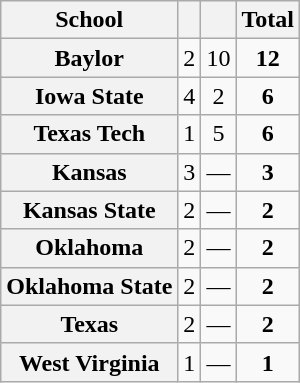<table class=wikitable style="text-align:center">
<tr>
<th>School</th>
<th></th>
<th></th>
<th>Total</th>
</tr>
<tr>
<th style=>Baylor</th>
<td>2</td>
<td>10</td>
<td><strong>12</strong></td>
</tr>
<tr>
<th style=>Iowa State</th>
<td>4</td>
<td>2</td>
<td><strong>6</strong></td>
</tr>
<tr>
<th style=>Texas Tech</th>
<td>1</td>
<td>5</td>
<td><strong>6</strong></td>
</tr>
<tr>
<th style=>Kansas</th>
<td>3</td>
<td>—</td>
<td><strong>3</strong></td>
</tr>
<tr>
<th style=>Kansas State</th>
<td>2</td>
<td>—</td>
<td><strong>2</strong></td>
</tr>
<tr>
<th style=>Oklahoma</th>
<td>2</td>
<td>—</td>
<td><strong>2</strong></td>
</tr>
<tr>
<th style=>Oklahoma State</th>
<td>2</td>
<td>—</td>
<td><strong>2</strong></td>
</tr>
<tr>
<th style=>Texas</th>
<td>2</td>
<td>—</td>
<td><strong>2</strong></td>
</tr>
<tr>
<th style=>West Virginia</th>
<td>1</td>
<td>—</td>
<td><strong>1</strong></td>
</tr>
</table>
